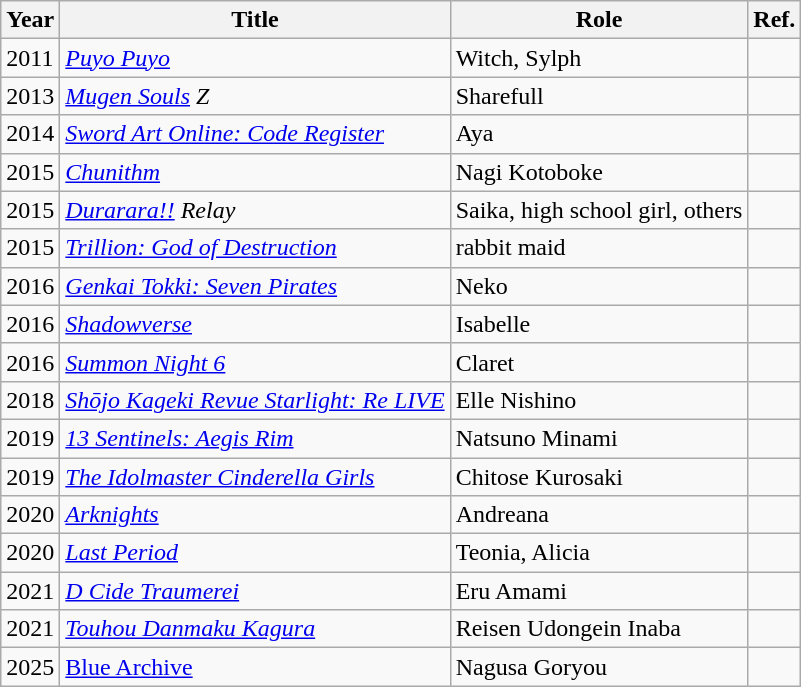<table class="wikitable sortable plainrowheaders">
<tr>
<th scope="col">Year</th>
<th scope="col">Title</th>
<th scope="col">Role</th>
<th scope="col" class="unsortable">Ref.</th>
</tr>
<tr>
<td>2011</td>
<td><em><a href='#'>Puyo Puyo</a></em></td>
<td>Witch, Sylph</td>
<td></td>
</tr>
<tr>
<td>2013</td>
<td><em><a href='#'>Mugen Souls</a> Z</em></td>
<td>Sharefull</td>
<td></td>
</tr>
<tr>
<td>2014</td>
<td><em><a href='#'>Sword Art Online: Code Register</a></em></td>
<td>Aya</td>
<td></td>
</tr>
<tr>
<td>2015</td>
<td><em><a href='#'>Chunithm</a></em></td>
<td>Nagi Kotoboke</td>
<td></td>
</tr>
<tr>
<td>2015</td>
<td><em><a href='#'>Durarara!!</a> Relay</em></td>
<td>Saika, high school girl, others</td>
<td></td>
</tr>
<tr>
<td>2015</td>
<td><em><a href='#'>Trillion: God of Destruction</a></em></td>
<td>rabbit maid</td>
<td></td>
</tr>
<tr>
<td>2016</td>
<td><em><a href='#'>Genkai Tokki: Seven Pirates</a></em></td>
<td>Neko</td>
<td></td>
</tr>
<tr>
<td>2016</td>
<td><em><a href='#'>Shadowverse</a></em></td>
<td>Isabelle</td>
<td></td>
</tr>
<tr>
<td>2016</td>
<td><em><a href='#'>Summon Night 6</a></em></td>
<td>Claret</td>
<td></td>
</tr>
<tr>
<td>2018</td>
<td><em><a href='#'>Shōjo Kageki Revue Starlight: Re LIVE</a></em></td>
<td>Elle Nishino</td>
<td></td>
</tr>
<tr>
<td>2019</td>
<td><em><a href='#'>13 Sentinels: Aegis Rim</a></em></td>
<td>Natsuno Minami</td>
<td></td>
</tr>
<tr>
<td>2019</td>
<td><em><a href='#'>The Idolmaster Cinderella Girls</a></em></td>
<td>Chitose Kurosaki</td>
<td></td>
</tr>
<tr>
<td>2020</td>
<td><em><a href='#'>Arknights</a></em></td>
<td>Andreana</td>
<td></td>
</tr>
<tr>
<td>2020</td>
<td><em><a href='#'>Last Period</a></em></td>
<td>Teonia, Alicia</td>
<td></td>
</tr>
<tr>
<td>2021</td>
<td><em><a href='#'>D Cide Traumerei</a></em></td>
<td>Eru Amami</td>
<td></td>
</tr>
<tr>
<td>2021</td>
<td><em><a href='#'>Touhou Danmaku Kagura</a></em></td>
<td>Reisen Udongein Inaba</td>
<td></td>
</tr>
<tr>
<td>2025</td>
<td><a href='#'>Blue Archive</a></td>
<td>Nagusa Goryou</td>
<td></td>
</tr>
</table>
